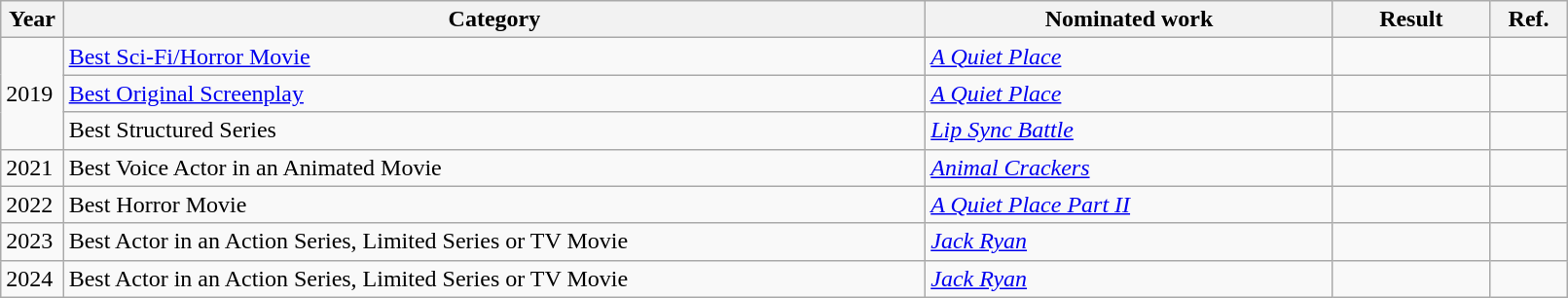<table class="wikitable" style="width:85%;">
<tr>
<th style="width:4%;">Year</th>
<th style="width:55%;">Category</th>
<th style="width:26%;">Nominated work</th>
<th style="width:10%;">Result</th>
<th width=5%>Ref.</th>
</tr>
<tr>
<td rowspan="3">2019</td>
<td><a href='#'>Best Sci-Fi/Horror Movie</a></td>
<td><em><a href='#'>A Quiet Place</a></em></td>
<td></td>
<td align="center"></td>
</tr>
<tr>
<td><a href='#'>Best Original Screenplay</a></td>
<td><em><a href='#'>A Quiet Place</a></em></td>
<td></td>
<td align="center"></td>
</tr>
<tr>
<td>Best Structured Series</td>
<td><em><a href='#'>Lip Sync Battle</a></em></td>
<td></td>
<td align="center"></td>
</tr>
<tr>
<td>2021</td>
<td>Best Voice Actor in an Animated Movie</td>
<td><a href='#'><em>Animal Crackers</em></a></td>
<td></td>
<td align="center"></td>
</tr>
<tr>
<td>2022</td>
<td>Best Horror Movie</td>
<td><em><a href='#'>A Quiet Place Part II</a></em></td>
<td></td>
<td align="center"></td>
</tr>
<tr>
<td>2023</td>
<td>Best Actor in an Action Series, Limited Series or TV Movie</td>
<td><em><a href='#'>Jack Ryan</a></em></td>
<td></td>
<td align="center"></td>
</tr>
<tr>
<td>2024</td>
<td>Best Actor in an Action Series, Limited Series or TV Movie</td>
<td><em><a href='#'>Jack Ryan</a></em></td>
<td></td>
<td align="center"></td>
</tr>
</table>
